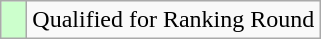<table class="wikitable">
<tr>
<td width="10px" bgcolor="#ccffcc"></td>
<td>Qualified for Ranking Round</td>
</tr>
</table>
